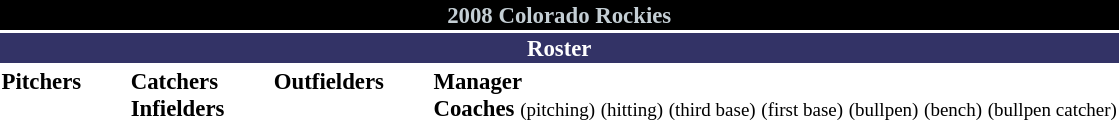<table class="toccolours" style="font-size: 95%;">
<tr>
<th colspan="10" style="background-color: #000000; color: #C4CED4; text-align: center;">2008 Colorado Rockies</th>
</tr>
<tr>
<td colspan="10" style="background-color: #333366; color: #FFFFFF; text-align: center;"><strong>Roster</strong></td>
</tr>
<tr>
<td valign="top"><strong>Pitchers</strong><br>
























</td>
<td width="25px"></td>
<td valign="top"><strong>Catchers</strong><br>



<strong>Infielders</strong>










</td>
<td width="25px"></td>
<td valign="top"><strong>Outfielders</strong><br>






</td>
<td width="25px"></td>
<td valign="top"><strong>Manager</strong><br>
<strong>Coaches</strong>
 <small>(pitching)</small>
 <small>(hitting)</small>
 <small>(third base)</small>
 <small>(first base)</small>
 <small>(bullpen)</small>
 <small>(bench)</small>
 <small>(bullpen catcher)</small></td>
</tr>
<tr>
</tr>
</table>
